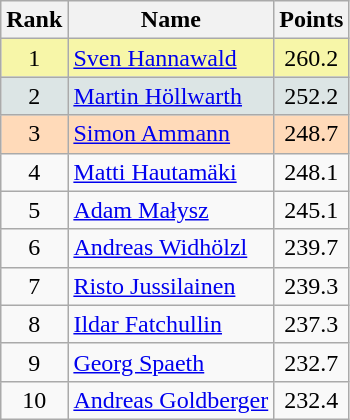<table class="wikitable sortable">
<tr>
<th align=Center>Rank</th>
<th>Name</th>
<th>Points</th>
</tr>
<tr style="background:#F7F6A8">
<td align=center>1</td>
<td> <a href='#'>Sven Hannawald</a></td>
<td align=center>260.2</td>
</tr>
<tr style="background: #DCE5E5;">
<td align=center>2</td>
<td> <a href='#'>Martin Höllwarth</a></td>
<td align=center>252.2</td>
</tr>
<tr style="background: #FFDAB9;">
<td align=center>3</td>
<td> <a href='#'>Simon Ammann</a></td>
<td align=center>248.7</td>
</tr>
<tr>
<td align=center>4</td>
<td> <a href='#'>Matti Hautamäki</a></td>
<td align=center>248.1</td>
</tr>
<tr>
<td align=center>5</td>
<td> <a href='#'>Adam Małysz</a></td>
<td align=center>245.1</td>
</tr>
<tr>
<td align=center>6</td>
<td> <a href='#'>Andreas Widhölzl</a></td>
<td align=center>239.7</td>
</tr>
<tr>
<td align=center>7</td>
<td> <a href='#'>Risto Jussilainen</a></td>
<td align=center>239.3</td>
</tr>
<tr>
<td align=center>8</td>
<td> <a href='#'>Ildar Fatchullin</a></td>
<td align=center>237.3</td>
</tr>
<tr>
<td align=center>9</td>
<td> <a href='#'>Georg Spaeth</a></td>
<td align=center>232.7</td>
</tr>
<tr>
<td align=center>10</td>
<td> <a href='#'>Andreas Goldberger</a></td>
<td align=center>232.4</td>
</tr>
</table>
